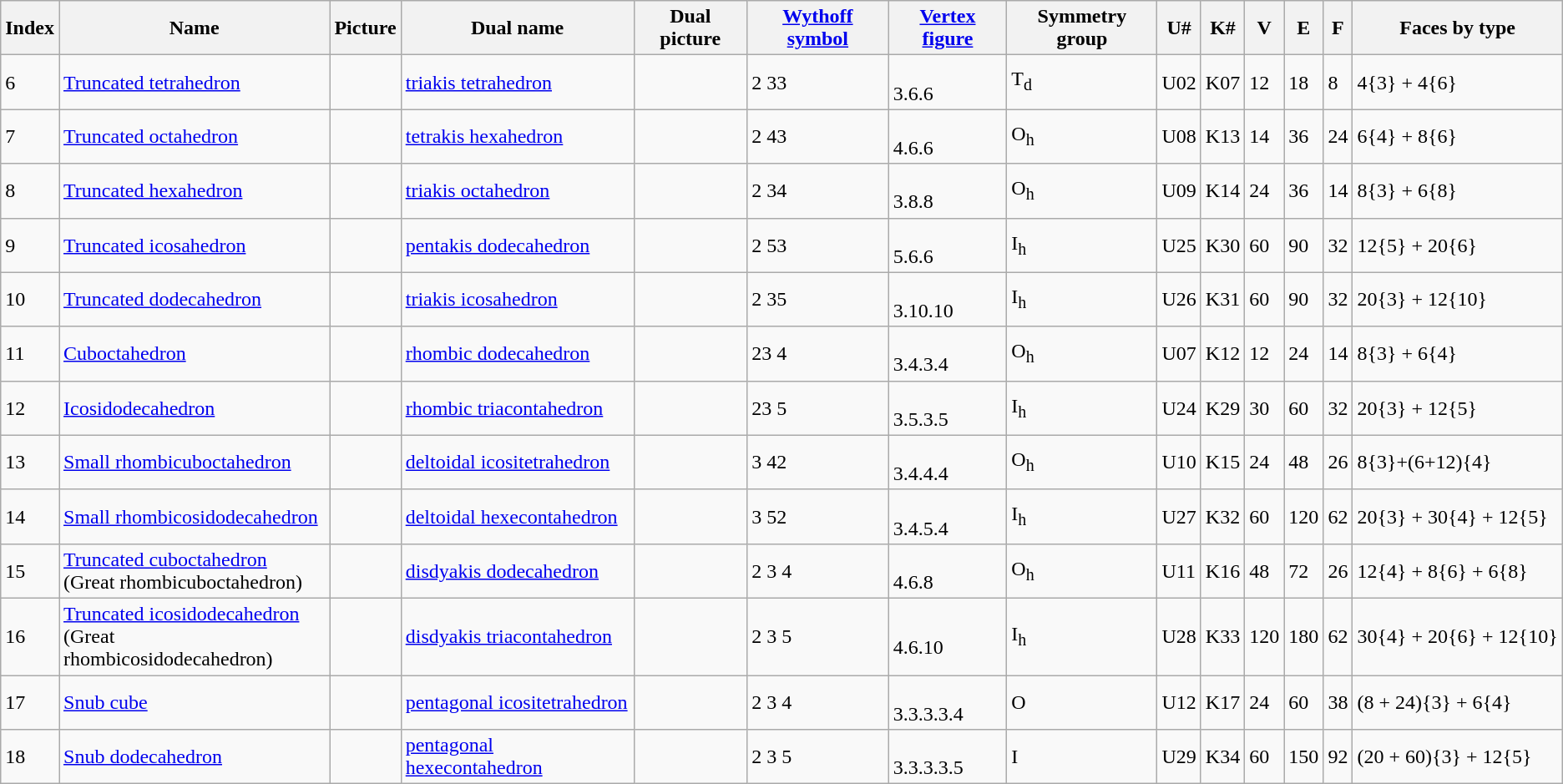<table class="wikitable">
<tr>
<th>Index</th>
<th>Name</th>
<th>Picture</th>
<th>Dual name</th>
<th>Dual picture</th>
<th><a href='#'>Wythoff symbol</a></th>
<th><a href='#'>Vertex figure</a></th>
<th>Symmetry group</th>
<th>U#</th>
<th>K#</th>
<th>V</th>
<th>E</th>
<th>F</th>
<th>Faces by type</th>
</tr>
<tr>
<td>6</td>
<td><a href='#'>Truncated tetrahedron</a></td>
<td></td>
<td><a href='#'>triakis tetrahedron</a></td>
<td></td>
<td>2 33</td>
<td><br>3.6.6</td>
<td>T<sub>d</sub></td>
<td>U02</td>
<td>K07</td>
<td>12</td>
<td>18</td>
<td>8</td>
<td>4{3} + 4{6}</td>
</tr>
<tr>
<td>7</td>
<td><a href='#'>Truncated octahedron</a></td>
<td></td>
<td><a href='#'>tetrakis hexahedron</a></td>
<td></td>
<td>2 43</td>
<td><br>4.6.6</td>
<td>O<sub>h</sub></td>
<td>U08</td>
<td>K13</td>
<td>14</td>
<td>36</td>
<td>24</td>
<td>6{4} + 8{6}</td>
</tr>
<tr>
<td>8</td>
<td><a href='#'>Truncated hexahedron</a></td>
<td></td>
<td><a href='#'>triakis octahedron</a></td>
<td></td>
<td>2 34</td>
<td><br>3.8.8</td>
<td>O<sub>h</sub></td>
<td>U09</td>
<td>K14</td>
<td>24</td>
<td>36</td>
<td>14</td>
<td>8{3} + 6{8}</td>
</tr>
<tr>
<td>9</td>
<td><a href='#'>Truncated icosahedron</a></td>
<td></td>
<td><a href='#'>pentakis dodecahedron</a></td>
<td></td>
<td>2 53</td>
<td><br>5.6.6</td>
<td>I<sub>h</sub></td>
<td>U25</td>
<td>K30</td>
<td>60</td>
<td>90</td>
<td>32</td>
<td>12{5} + 20{6}</td>
</tr>
<tr>
<td>10</td>
<td><a href='#'>Truncated dodecahedron</a></td>
<td></td>
<td><a href='#'>triakis icosahedron</a></td>
<td></td>
<td>2 35</td>
<td><br>3.10.10</td>
<td>I<sub>h</sub></td>
<td>U26</td>
<td>K31</td>
<td>60</td>
<td>90</td>
<td>32</td>
<td>20{3} + 12{10}</td>
</tr>
<tr>
<td>11</td>
<td><a href='#'>Cuboctahedron</a></td>
<td></td>
<td><a href='#'>rhombic dodecahedron</a></td>
<td></td>
<td>23 4</td>
<td><br>3.4.3.4</td>
<td>O<sub>h</sub></td>
<td>U07</td>
<td>K12</td>
<td>12</td>
<td>24</td>
<td>14</td>
<td>8{3} + 6{4}</td>
</tr>
<tr>
<td>12</td>
<td><a href='#'>Icosidodecahedron</a></td>
<td></td>
<td><a href='#'>rhombic triacontahedron</a></td>
<td></td>
<td>23 5</td>
<td><br>3.5.3.5</td>
<td>I<sub>h</sub></td>
<td>U24</td>
<td>K29</td>
<td>30</td>
<td>60</td>
<td>32</td>
<td>20{3} + 12{5}</td>
</tr>
<tr>
<td>13</td>
<td><a href='#'>Small rhombicuboctahedron</a></td>
<td></td>
<td><a href='#'>deltoidal icositetrahedron</a></td>
<td></td>
<td>3 42</td>
<td><br>3.4.4.4</td>
<td>O<sub>h</sub></td>
<td>U10</td>
<td>K15</td>
<td>24</td>
<td>48</td>
<td>26</td>
<td>8{3}+(6+12){4}</td>
</tr>
<tr>
<td>14</td>
<td><a href='#'>Small rhombicosidodecahedron</a></td>
<td></td>
<td><a href='#'>deltoidal hexecontahedron</a></td>
<td></td>
<td>3 52</td>
<td><br>3.4.5.4</td>
<td>I<sub>h</sub></td>
<td>U27</td>
<td>K32</td>
<td>60</td>
<td>120</td>
<td>62</td>
<td>20{3} + 30{4} + 12{5}</td>
</tr>
<tr>
<td>15</td>
<td><a href='#'>Truncated cuboctahedron</a><br>(Great rhombicuboctahedron)</td>
<td></td>
<td><a href='#'>disdyakis dodecahedron</a></td>
<td></td>
<td>2 3 4</td>
<td><br>4.6.8</td>
<td>O<sub>h</sub></td>
<td>U11</td>
<td>K16</td>
<td>48</td>
<td>72</td>
<td>26</td>
<td>12{4} + 8{6} + 6{8}</td>
</tr>
<tr>
<td>16</td>
<td><a href='#'>Truncated icosidodecahedron</a><br>(Great rhombicosidodecahedron)</td>
<td></td>
<td><a href='#'>disdyakis triacontahedron</a></td>
<td></td>
<td>2 3 5</td>
<td><br>4.6.10</td>
<td>I<sub>h</sub></td>
<td>U28</td>
<td>K33</td>
<td>120</td>
<td>180</td>
<td>62</td>
<td>30{4} + 20{6} + 12{10}</td>
</tr>
<tr>
<td>17</td>
<td><a href='#'>Snub cube</a></td>
<td></td>
<td><a href='#'>pentagonal icositetrahedron</a></td>
<td></td>
<td>2 3 4</td>
<td><br>3.3.3.3.4</td>
<td>O</td>
<td>U12</td>
<td>K17</td>
<td>24</td>
<td>60</td>
<td>38</td>
<td>(8 + 24){3} + 6{4}</td>
</tr>
<tr>
<td>18</td>
<td><a href='#'>Snub dodecahedron</a></td>
<td></td>
<td><a href='#'>pentagonal hexecontahedron</a></td>
<td></td>
<td>2 3 5</td>
<td><br>3.3.3.3.5</td>
<td>I</td>
<td>U29</td>
<td>K34</td>
<td>60</td>
<td>150</td>
<td>92</td>
<td>(20 + 60){3} + 12{5}</td>
</tr>
</table>
